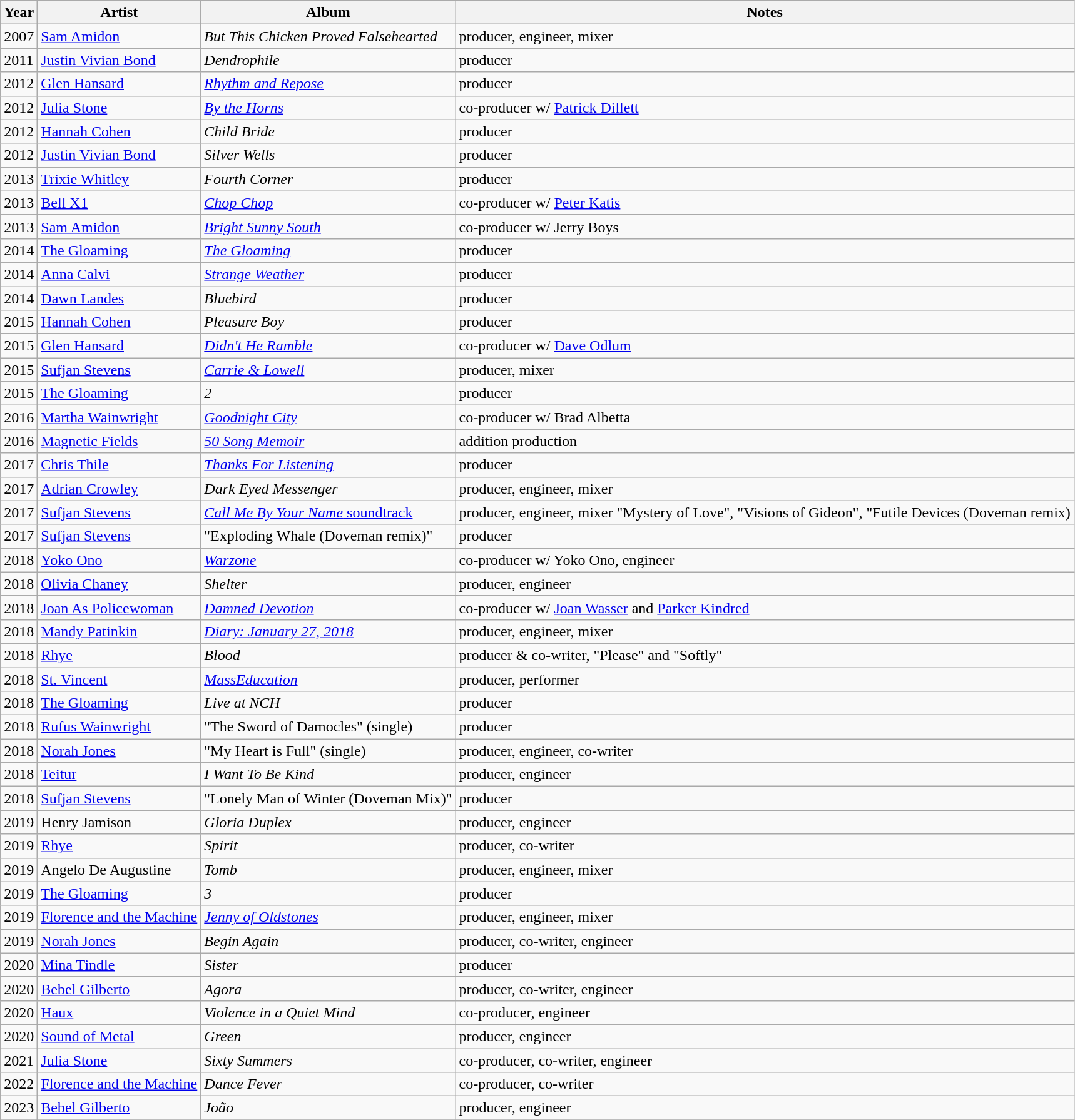<table class="wikitable">
<tr>
<th>Year</th>
<th>Artist</th>
<th>Album</th>
<th>Notes</th>
</tr>
<tr>
<td>2007</td>
<td><a href='#'>Sam Amidon</a></td>
<td><em>But This Chicken Proved Falsehearted</em></td>
<td>producer, engineer, mixer</td>
</tr>
<tr>
<td>2011</td>
<td><a href='#'>Justin Vivian Bond</a></td>
<td><em>Dendrophile</em></td>
<td>producer</td>
</tr>
<tr>
<td>2012</td>
<td><a href='#'>Glen Hansard</a></td>
<td><em><a href='#'>Rhythm and Repose</a></em></td>
<td>producer</td>
</tr>
<tr>
<td>2012</td>
<td><a href='#'>Julia Stone</a></td>
<td><em><a href='#'>By the Horns</a></em></td>
<td>co-producer w/ <a href='#'>Patrick Dillett</a></td>
</tr>
<tr>
<td>2012</td>
<td><a href='#'>Hannah Cohen</a></td>
<td><em>Child Bride</em></td>
<td>producer</td>
</tr>
<tr>
<td>2012</td>
<td><a href='#'>Justin Vivian Bond</a></td>
<td><em>Silver Wells</em></td>
<td>producer</td>
</tr>
<tr>
<td>2013</td>
<td><a href='#'>Trixie Whitley</a></td>
<td><em>Fourth Corner</em></td>
<td>producer</td>
</tr>
<tr>
<td>2013</td>
<td><a href='#'>Bell X1</a></td>
<td><a href='#'><em>Chop Chop</em></a></td>
<td>co-producer w/ <a href='#'>Peter Katis</a></td>
</tr>
<tr>
<td>2013</td>
<td><a href='#'>Sam Amidon</a></td>
<td><em><a href='#'>Bright Sunny South</a></em></td>
<td>co-producer w/ Jerry Boys</td>
</tr>
<tr>
<td>2014</td>
<td><a href='#'>The Gloaming</a></td>
<td><a href='#'><em>The Gloaming</em></a></td>
<td>producer</td>
</tr>
<tr>
<td>2014</td>
<td><a href='#'>Anna Calvi</a></td>
<td><a href='#'><em>Strange Weather</em></a></td>
<td>producer</td>
</tr>
<tr>
<td>2014</td>
<td><a href='#'>Dawn Landes</a></td>
<td><em>Bluebird</em></td>
<td>producer</td>
</tr>
<tr>
<td>2015</td>
<td><a href='#'>Hannah Cohen</a></td>
<td><em>Pleasure Boy</em></td>
<td>producer</td>
</tr>
<tr>
<td>2015</td>
<td><a href='#'>Glen Hansard</a></td>
<td><em><a href='#'>Didn't He Ramble</a></em></td>
<td>co-producer w/ <a href='#'>Dave Odlum</a></td>
</tr>
<tr>
<td>2015</td>
<td><a href='#'>Sufjan Stevens</a></td>
<td><em><a href='#'>Carrie & Lowell</a></em></td>
<td>producer, mixer</td>
</tr>
<tr>
<td>2015</td>
<td><a href='#'>The Gloaming</a></td>
<td><em>2</em></td>
<td>producer</td>
</tr>
<tr>
<td>2016</td>
<td><a href='#'>Martha Wainwright</a></td>
<td><em><a href='#'>Goodnight City</a></em></td>
<td>co-producer w/ Brad Albetta</td>
</tr>
<tr>
<td>2016</td>
<td><a href='#'>Magnetic Fields</a></td>
<td><em><a href='#'>50 Song Memoir</a></em></td>
<td>addition production</td>
</tr>
<tr>
<td>2017</td>
<td><a href='#'>Chris Thile</a></td>
<td><a href='#'><em>Thanks For Listening</em></a></td>
<td>producer</td>
</tr>
<tr>
<td>2017</td>
<td><a href='#'>Adrian Crowley</a></td>
<td><em>Dark Eyed Messenger</em></td>
<td>producer, engineer, mixer</td>
</tr>
<tr>
<td>2017</td>
<td><a href='#'>Sufjan Stevens</a></td>
<td><a href='#'><em>Call Me By Your Name</em> soundtrack</a></td>
<td>producer, engineer, mixer "Mystery of Love", "Visions of Gideon", "Futile Devices (Doveman remix)</td>
</tr>
<tr>
<td>2017</td>
<td><a href='#'>Sufjan Stevens</a></td>
<td>"Exploding Whale (Doveman remix)"</td>
<td>producer</td>
</tr>
<tr>
<td>2018</td>
<td><a href='#'>Yoko Ono</a></td>
<td><a href='#'><em>Warzone</em></a></td>
<td>co-producer w/ Yoko Ono, engineer</td>
</tr>
<tr>
<td>2018</td>
<td><a href='#'>Olivia Chaney</a></td>
<td><em>Shelter</em></td>
<td>producer, engineer</td>
</tr>
<tr>
<td>2018</td>
<td><a href='#'>Joan As Policewoman</a></td>
<td><em><a href='#'>Damned Devotion</a></em></td>
<td>co-producer w/ <a href='#'>Joan Wasser</a> and <a href='#'>Parker Kindred</a></td>
</tr>
<tr>
<td>2018</td>
<td><a href='#'>Mandy Patinkin</a></td>
<td><em><a href='#'>Diary: January 27, 2018</a></em></td>
<td>producer, engineer, mixer</td>
</tr>
<tr>
<td>2018</td>
<td><a href='#'>Rhye</a></td>
<td><em>Blood</em></td>
<td>producer & co-writer, "Please" and "Softly"</td>
</tr>
<tr>
<td>2018</td>
<td><a href='#'>St. Vincent</a></td>
<td><em><a href='#'>MassEducation</a></em></td>
<td>producer, performer</td>
</tr>
<tr>
<td>2018</td>
<td><a href='#'>The Gloaming</a></td>
<td><em>Live at NCH</em></td>
<td>producer</td>
</tr>
<tr>
<td>2018</td>
<td><a href='#'>Rufus Wainwright</a></td>
<td>"The Sword of Damocles" (single)</td>
<td>producer</td>
</tr>
<tr>
<td>2018</td>
<td><a href='#'>Norah Jones</a></td>
<td>"My Heart is Full" (single)</td>
<td>producer, engineer, co-writer</td>
</tr>
<tr>
<td>2018</td>
<td><a href='#'>Teitur</a></td>
<td><em>I Want To Be Kind</em></td>
<td>producer, engineer</td>
</tr>
<tr>
<td>2018</td>
<td><a href='#'>Sufjan Stevens</a></td>
<td>"Lonely Man of Winter (Doveman Mix)"</td>
<td>producer</td>
</tr>
<tr>
<td>2019</td>
<td>Henry Jamison</td>
<td><em>Gloria Duplex</em></td>
<td>producer, engineer</td>
</tr>
<tr>
<td>2019</td>
<td><a href='#'>Rhye</a></td>
<td><em>Spirit</em></td>
<td>producer, co-writer</td>
</tr>
<tr>
<td>2019</td>
<td>Angelo De Augustine</td>
<td><em>Tomb</em></td>
<td>producer, engineer, mixer</td>
</tr>
<tr>
<td>2019</td>
<td><a href='#'>The Gloaming</a></td>
<td><em>3</em></td>
<td>producer</td>
</tr>
<tr>
<td>2019</td>
<td><a href='#'>Florence and the Machine</a></td>
<td><em><a href='#'>Jenny of Oldstones</a></em></td>
<td>producer, engineer, mixer</td>
</tr>
<tr>
<td>2019</td>
<td><a href='#'>Norah Jones</a></td>
<td><em>Begin Again</em></td>
<td>producer, co-writer, engineer</td>
</tr>
<tr>
<td>2020</td>
<td><a href='#'>Mina Tindle</a></td>
<td><em>Sister</em></td>
<td>producer</td>
</tr>
<tr>
<td>2020</td>
<td><a href='#'>Bebel Gilberto</a></td>
<td><em>Agora</em></td>
<td>producer, co-writer, engineer</td>
</tr>
<tr>
<td>2020</td>
<td><a href='#'>Haux</a></td>
<td><em>Violence in a Quiet Mind</em></td>
<td>co-producer, engineer</td>
</tr>
<tr>
<td>2020</td>
<td><a href='#'>Sound of Metal</a></td>
<td><em>Green</em></td>
<td>producer, engineer</td>
</tr>
<tr>
<td>2021</td>
<td><a href='#'>Julia Stone</a></td>
<td><em>Sixty Summers</em></td>
<td>co-producer, co-writer, engineer</td>
</tr>
<tr>
<td>2022</td>
<td><a href='#'>Florence and the Machine</a></td>
<td><em>Dance Fever</em></td>
<td>co-producer, co-writer</td>
</tr>
<tr>
<td>2023</td>
<td><a href='#'>Bebel Gilberto</a></td>
<td><em>João</em></td>
<td>producer, engineer</td>
</tr>
<tr>
</tr>
</table>
